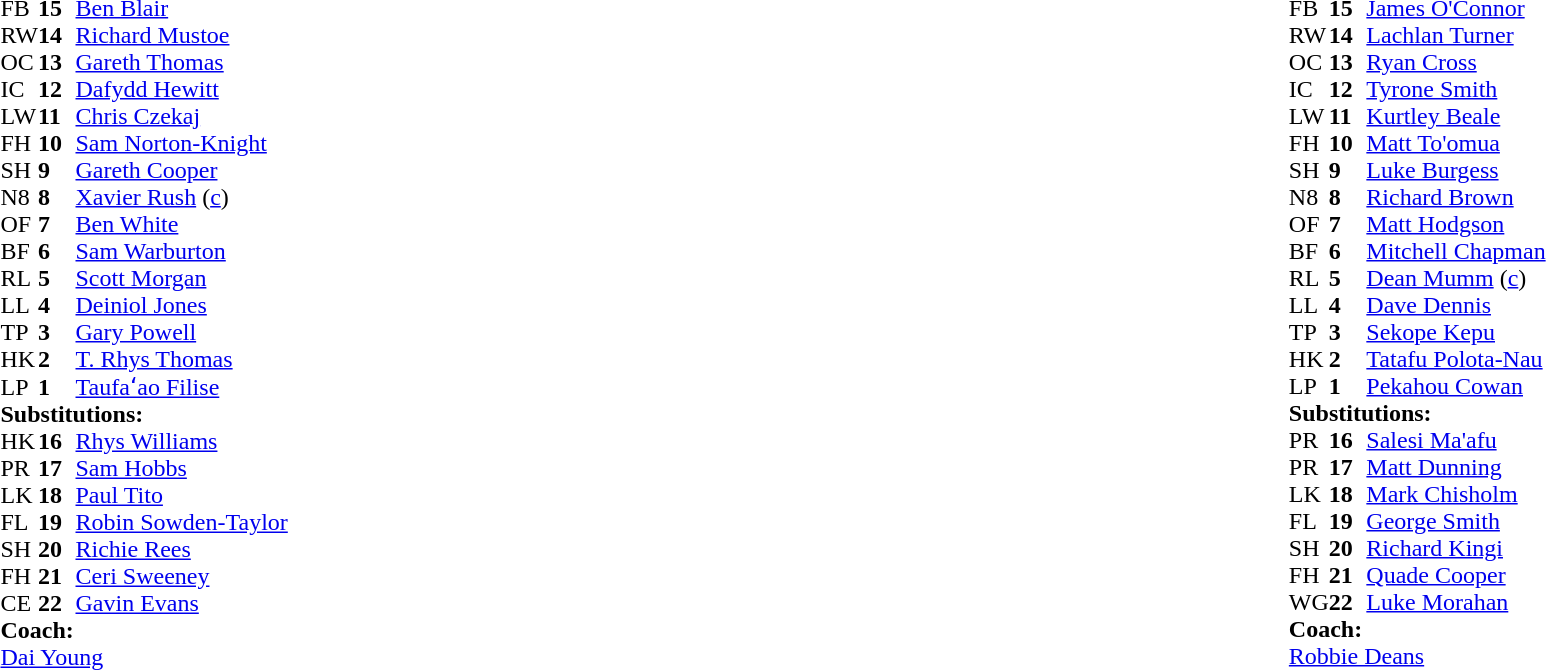<table width="100%">
<tr>
<td valign="top" width="50%"><br><table style="font-size: 100%" cellspacing="0" cellpadding="0">
<tr>
<th width="25"></th>
<th width="25"></th>
</tr>
<tr>
<td>FB</td>
<td><strong>15</strong></td>
<td> <a href='#'>Ben Blair</a></td>
<td></td>
<td></td>
</tr>
<tr>
<td>RW</td>
<td><strong>14</strong></td>
<td> <a href='#'>Richard Mustoe</a></td>
</tr>
<tr>
<td>OC</td>
<td><strong>13</strong></td>
<td> <a href='#'>Gareth Thomas</a></td>
<td></td>
<td colspan=2></td>
</tr>
<tr>
<td>IC</td>
<td><strong>12</strong></td>
<td> <a href='#'>Dafydd Hewitt</a></td>
</tr>
<tr>
<td>LW</td>
<td><strong>11</strong></td>
<td> <a href='#'>Chris Czekaj</a></td>
</tr>
<tr>
<td>FH</td>
<td><strong>10</strong></td>
<td> <a href='#'>Sam Norton-Knight</a></td>
</tr>
<tr>
<td>SH</td>
<td><strong>9</strong></td>
<td> <a href='#'>Gareth Cooper</a></td>
<td></td>
<td></td>
</tr>
<tr>
<td>N8</td>
<td><strong>8</strong></td>
<td> <a href='#'>Xavier Rush</a> (<a href='#'>c</a>)</td>
</tr>
<tr>
<td>OF</td>
<td><strong>7</strong></td>
<td> <a href='#'>Ben White</a></td>
<td></td>
<td></td>
</tr>
<tr>
<td>BF</td>
<td><strong>6</strong></td>
<td> <a href='#'>Sam Warburton</a></td>
</tr>
<tr>
<td>RL</td>
<td><strong>5</strong></td>
<td> <a href='#'>Scott Morgan</a></td>
<td></td>
<td></td>
</tr>
<tr>
<td>LL</td>
<td><strong>4</strong></td>
<td> <a href='#'>Deiniol Jones</a></td>
</tr>
<tr>
<td>TP</td>
<td><strong>3</strong></td>
<td> <a href='#'>Gary Powell</a></td>
<td></td>
<td colspan=2></td>
</tr>
<tr>
<td>HK</td>
<td><strong>2</strong></td>
<td> <a href='#'>T. Rhys Thomas</a></td>
<td></td>
<td></td>
</tr>
<tr>
<td>LP</td>
<td><strong>1</strong></td>
<td> <a href='#'>Taufaʻao Filise</a></td>
<td></td>
<td></td>
<td></td>
</tr>
<tr>
<td colspan=3><strong>Substitutions:</strong></td>
</tr>
<tr>
<td>HK</td>
<td><strong>16</strong></td>
<td> <a href='#'>Rhys Williams</a></td>
<td></td>
<td></td>
</tr>
<tr>
<td>PR</td>
<td><strong>17</strong></td>
<td> <a href='#'>Sam Hobbs</a></td>
<td></td>
<td></td>
</tr>
<tr>
<td>LK</td>
<td><strong>18</strong></td>
<td> <a href='#'>Paul Tito</a></td>
<td></td>
<td></td>
</tr>
<tr>
<td>FL</td>
<td><strong>19</strong></td>
<td> <a href='#'>Robin Sowden-Taylor</a></td>
<td></td>
<td></td>
</tr>
<tr>
<td>SH</td>
<td><strong>20</strong></td>
<td> <a href='#'>Richie Rees</a></td>
<td></td>
<td></td>
</tr>
<tr>
<td>FH</td>
<td><strong>21</strong></td>
<td> <a href='#'>Ceri Sweeney</a></td>
<td></td>
<td></td>
</tr>
<tr>
<td>CE</td>
<td><strong>22</strong></td>
<td> <a href='#'>Gavin Evans</a></td>
<td></td>
<td></td>
<td></td>
</tr>
<tr>
<td colspan="3"><strong>Coach:</strong></td>
</tr>
<tr>
<td colspan="4"> <a href='#'>Dai Young</a></td>
</tr>
</table>
</td>
<td valign="top" width="50%"><br><table style="font-size: 100%" cellspacing="0" cellpadding="0" align="center">
<tr>
<th width="25"></th>
<th width="25"></th>
</tr>
<tr>
<td>FB</td>
<td><strong>15</strong></td>
<td><a href='#'>James O'Connor</a></td>
</tr>
<tr>
<td>RW</td>
<td><strong>14</strong></td>
<td><a href='#'>Lachlan Turner</a></td>
</tr>
<tr>
<td>OC</td>
<td><strong>13</strong></td>
<td><a href='#'>Ryan Cross</a></td>
<td></td>
<td></td>
</tr>
<tr>
<td>IC</td>
<td><strong>12</strong></td>
<td><a href='#'>Tyrone Smith</a></td>
</tr>
<tr>
<td>LW</td>
<td><strong>11</strong></td>
<td><a href='#'>Kurtley Beale</a></td>
</tr>
<tr>
<td>FH</td>
<td><strong>10</strong></td>
<td><a href='#'>Matt To'omua</a></td>
<td></td>
<td></td>
</tr>
<tr>
<td>SH</td>
<td><strong>9</strong></td>
<td><a href='#'>Luke Burgess</a></td>
<td></td>
<td></td>
</tr>
<tr>
<td>N8</td>
<td><strong>8</strong></td>
<td><a href='#'>Richard Brown</a></td>
<td></td>
</tr>
<tr>
<td>OF</td>
<td><strong>7</strong></td>
<td><a href='#'>Matt Hodgson</a></td>
<td></td>
</tr>
<tr>
<td>BF</td>
<td><strong>6</strong></td>
<td><a href='#'>Mitchell Chapman</a></td>
<td></td>
<td></td>
</tr>
<tr>
<td>RL</td>
<td><strong>5</strong></td>
<td><a href='#'>Dean Mumm</a> (<a href='#'>c</a>)</td>
</tr>
<tr>
<td>LL</td>
<td><strong>4</strong></td>
<td><a href='#'>Dave Dennis</a></td>
</tr>
<tr>
<td>TP</td>
<td><strong>3</strong></td>
<td><a href='#'>Sekope Kepu</a></td>
<td></td>
<td></td>
</tr>
<tr>
<td>HK</td>
<td><strong>2</strong></td>
<td><a href='#'>Tatafu Polota-Nau</a></td>
<td></td>
<td></td>
<td></td>
</tr>
<tr>
<td>LP</td>
<td><strong>1</strong></td>
<td><a href='#'>Pekahou Cowan</a></td>
<td></td>
<td></td>
<td></td>
</tr>
<tr>
<td colspan=3><strong>Substitutions:</strong></td>
</tr>
<tr>
<td>PR</td>
<td><strong>16</strong></td>
<td><a href='#'>Salesi Ma'afu</a></td>
<td></td>
<td></td>
</tr>
<tr>
<td>PR</td>
<td><strong>17</strong></td>
<td><a href='#'>Matt Dunning</a></td>
<td></td>
<td></td>
</tr>
<tr>
<td>LK</td>
<td><strong>18</strong></td>
<td><a href='#'>Mark Chisholm</a></td>
</tr>
<tr>
<td>FL</td>
<td><strong>19</strong></td>
<td><a href='#'>George Smith</a></td>
<td></td>
<td></td>
</tr>
<tr>
<td>SH</td>
<td><strong>20</strong></td>
<td><a href='#'>Richard Kingi</a></td>
<td></td>
<td></td>
</tr>
<tr>
<td>FH</td>
<td><strong>21</strong></td>
<td><a href='#'>Quade Cooper</a></td>
<td></td>
<td></td>
</tr>
<tr>
<td>WG</td>
<td><strong>22</strong></td>
<td><a href='#'>Luke Morahan</a></td>
<td></td>
<td></td>
</tr>
<tr>
<td colspan="3"><strong>Coach:</strong></td>
</tr>
<tr>
<td colspan="4"> <a href='#'>Robbie Deans</a></td>
</tr>
</table>
</td>
</tr>
</table>
